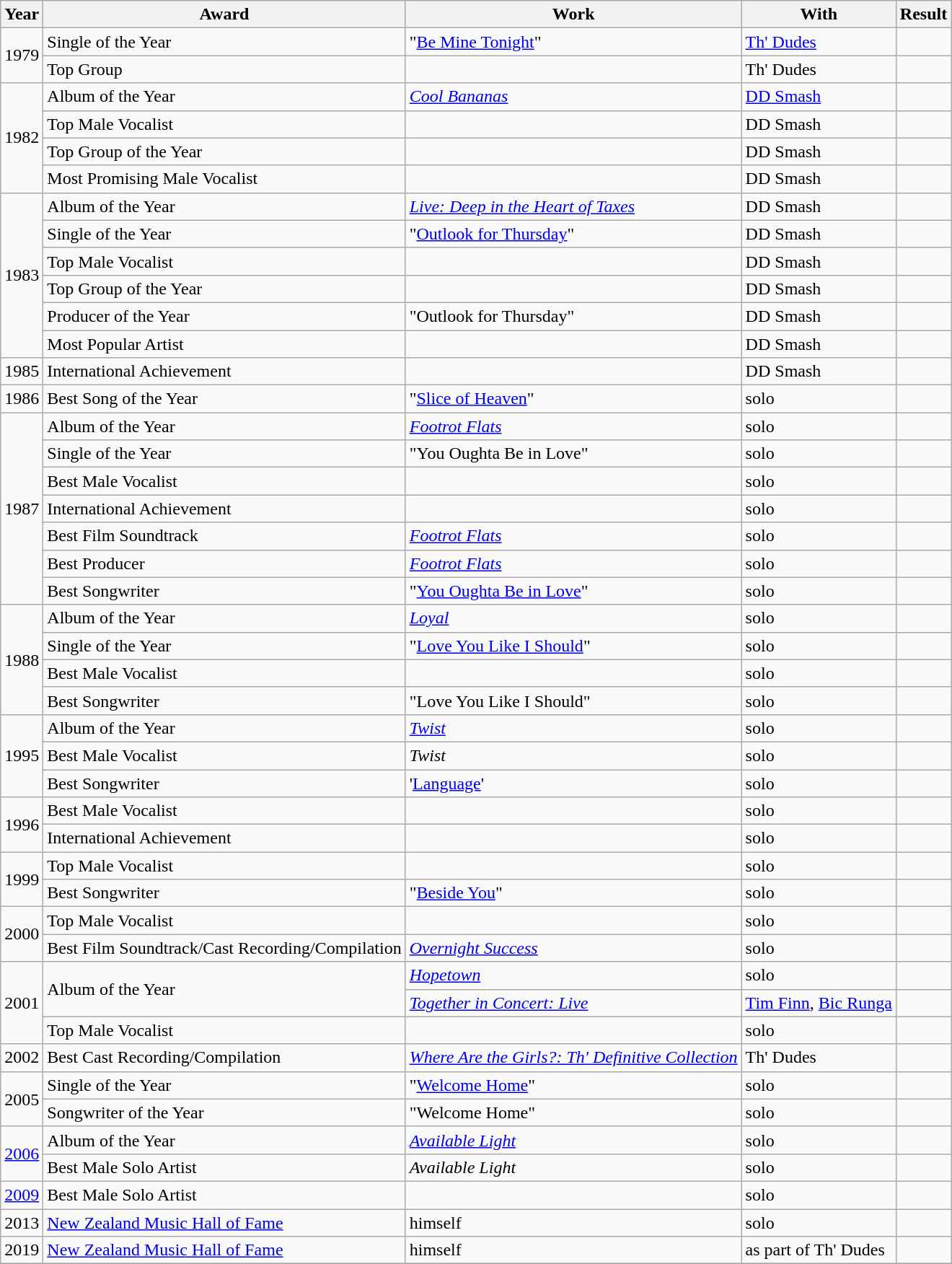<table class="wikitable sortable">
<tr>
<th>Year</th>
<th>Award</th>
<th>Work</th>
<th>With</th>
<th>Result</th>
</tr>
<tr>
<td rowspan=2>1979</td>
<td>Single of the Year</td>
<td>"<a href='#'>Be Mine Tonight</a>"</td>
<td><a href='#'>Th' Dudes</a></td>
<td></td>
</tr>
<tr>
<td>Top Group</td>
<td></td>
<td>Th' Dudes</td>
<td></td>
</tr>
<tr>
<td rowspan=4>1982</td>
<td>Album of the Year</td>
<td><em><a href='#'>Cool Bananas</a></em></td>
<td><a href='#'>DD Smash</a></td>
<td></td>
</tr>
<tr>
<td>Top Male Vocalist</td>
<td></td>
<td>DD Smash</td>
<td></td>
</tr>
<tr>
<td>Top Group of the Year</td>
<td></td>
<td>DD Smash</td>
<td></td>
</tr>
<tr>
<td>Most Promising Male Vocalist</td>
<td></td>
<td>DD Smash</td>
<td></td>
</tr>
<tr>
<td rowspan=6>1983</td>
<td>Album of the Year</td>
<td><em><a href='#'>Live: Deep in the Heart of Taxes</a></em></td>
<td>DD Smash</td>
<td></td>
</tr>
<tr>
<td>Single of the Year</td>
<td>"<a href='#'>Outlook for Thursday</a>"</td>
<td>DD Smash</td>
<td></td>
</tr>
<tr>
<td>Top Male Vocalist</td>
<td></td>
<td>DD Smash</td>
<td></td>
</tr>
<tr>
<td>Top Group of the Year</td>
<td></td>
<td>DD Smash</td>
<td></td>
</tr>
<tr>
<td>Producer of the Year</td>
<td>"Outlook for Thursday"</td>
<td>DD Smash</td>
<td></td>
</tr>
<tr>
<td>Most Popular Artist</td>
<td></td>
<td>DD Smash</td>
<td></td>
</tr>
<tr>
<td>1985</td>
<td>International Achievement</td>
<td></td>
<td>DD Smash</td>
<td></td>
</tr>
<tr>
<td>1986</td>
<td>Best Song of the Year</td>
<td>"<a href='#'>Slice of Heaven</a>"</td>
<td>solo</td>
<td></td>
</tr>
<tr>
<td rowspan=7>1987</td>
<td>Album of the Year</td>
<td><em><a href='#'>Footrot Flats</a></em></td>
<td>solo</td>
<td></td>
</tr>
<tr>
<td>Single of the Year</td>
<td>"You Oughta Be in Love"</td>
<td>solo</td>
<td></td>
</tr>
<tr>
<td>Best Male Vocalist</td>
<td></td>
<td>solo</td>
<td></td>
</tr>
<tr>
<td>International Achievement</td>
<td></td>
<td>solo</td>
<td></td>
</tr>
<tr>
<td>Best Film Soundtrack</td>
<td><em><a href='#'>Footrot Flats</a></em></td>
<td>solo</td>
<td></td>
</tr>
<tr>
<td>Best Producer</td>
<td><em><a href='#'>Footrot Flats</a></em></td>
<td>solo</td>
<td></td>
</tr>
<tr>
<td>Best Songwriter</td>
<td>"<a href='#'>You Oughta Be in Love</a>"</td>
<td>solo</td>
<td></td>
</tr>
<tr>
<td rowspan=4>1988</td>
<td>Album of the Year</td>
<td><em><a href='#'>Loyal</a></em></td>
<td>solo</td>
<td></td>
</tr>
<tr>
<td>Single of the Year</td>
<td>"<a href='#'>Love You Like I Should</a>"</td>
<td>solo</td>
<td></td>
</tr>
<tr>
<td>Best Male Vocalist</td>
<td></td>
<td>solo</td>
<td></td>
</tr>
<tr>
<td>Best Songwriter</td>
<td>"Love You Like I Should"</td>
<td>solo</td>
<td></td>
</tr>
<tr>
<td rowspan=3>1995</td>
<td>Album of the Year</td>
<td><em><a href='#'>Twist</a></em></td>
<td>solo</td>
<td></td>
</tr>
<tr>
<td>Best Male Vocalist</td>
<td><em>Twist</em></td>
<td>solo</td>
<td></td>
</tr>
<tr>
<td>Best Songwriter</td>
<td>'<a href='#'>Language</a>'</td>
<td>solo</td>
<td></td>
</tr>
<tr>
<td rowspan=2>1996</td>
<td>Best Male Vocalist</td>
<td></td>
<td>solo</td>
<td></td>
</tr>
<tr>
<td>International Achievement</td>
<td></td>
<td>solo</td>
<td></td>
</tr>
<tr>
<td rowspan=2>1999</td>
<td>Top Male Vocalist</td>
<td></td>
<td>solo</td>
<td></td>
</tr>
<tr>
<td>Best Songwriter</td>
<td>"<a href='#'>Beside You</a>"</td>
<td>solo</td>
<td></td>
</tr>
<tr>
<td rowspan=2>2000</td>
<td>Top Male Vocalist</td>
<td></td>
<td>solo</td>
<td></td>
</tr>
<tr>
<td>Best Film Soundtrack/Cast Recording/Compilation</td>
<td><em><a href='#'>Overnight Success</a></em></td>
<td>solo</td>
<td></td>
</tr>
<tr>
<td rowspan=3>2001</td>
<td rowspan=2>Album of the Year</td>
<td><em><a href='#'>Hopetown</a></em></td>
<td>solo</td>
<td></td>
</tr>
<tr>
<td><em><a href='#'>Together in Concert: Live</a></em></td>
<td><a href='#'>Tim Finn</a>, <a href='#'>Bic Runga</a></td>
<td></td>
</tr>
<tr>
<td>Top Male Vocalist</td>
<td></td>
<td>solo</td>
<td></td>
</tr>
<tr>
<td>2002</td>
<td>Best Cast Recording/Compilation</td>
<td><em><a href='#'>Where Are the Girls?: Th' Definitive Collection</a></em></td>
<td>Th' Dudes</td>
<td></td>
</tr>
<tr>
<td rowspan=2>2005</td>
<td>Single of the Year</td>
<td>"<a href='#'>Welcome Home</a>"</td>
<td>solo</td>
<td></td>
</tr>
<tr>
<td>Songwriter of the Year</td>
<td>"Welcome Home"</td>
<td>solo</td>
<td></td>
</tr>
<tr>
<td rowspan=2><a href='#'>2006</a></td>
<td>Album of the Year</td>
<td><em><a href='#'>Available Light</a></em></td>
<td>solo</td>
<td></td>
</tr>
<tr>
<td>Best Male Solo Artist</td>
<td><em>Available Light</em></td>
<td>solo</td>
<td></td>
</tr>
<tr>
<td><a href='#'>2009</a></td>
<td>Best Male Solo Artist</td>
<td></td>
<td>solo</td>
<td></td>
</tr>
<tr>
<td>2013</td>
<td><a href='#'>New Zealand Music Hall of Fame</a></td>
<td>himself</td>
<td>solo</td>
<td></td>
</tr>
<tr>
<td>2019</td>
<td><a href='#'>New Zealand Music Hall of Fame</a></td>
<td>himself</td>
<td>as part of Th' Dudes</td>
<td></td>
</tr>
<tr>
</tr>
</table>
